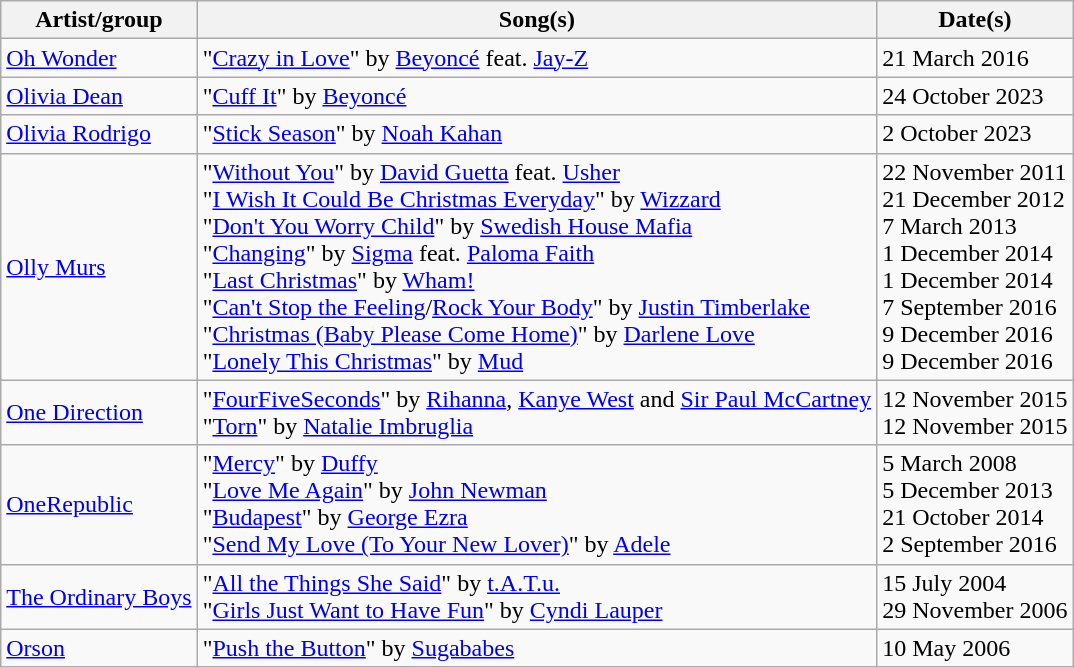<table class="wikitable">
<tr>
<th>Artist/group</th>
<th>Song(s)</th>
<th>Date(s)</th>
</tr>
<tr>
<td><a href='#'>Oh Wonder</a></td>
<td>"<a href='#'>Crazy in Love</a>" by <a href='#'>Beyoncé</a> feat. <a href='#'>Jay-Z</a></td>
<td>21 March 2016</td>
</tr>
<tr>
<td><a href='#'>Olivia Dean</a></td>
<td>"<a href='#'>Cuff It</a>" by <a href='#'>Beyoncé</a></td>
<td>24 October 2023</td>
</tr>
<tr>
<td><a href='#'>Olivia Rodrigo</a></td>
<td>"<a href='#'>Stick Season</a>" by <a href='#'>Noah Kahan</a></td>
<td>2 October 2023</td>
</tr>
<tr>
<td><a href='#'>Olly Murs</a></td>
<td>"<a href='#'>Without You</a>" by <a href='#'>David Guetta</a> feat. <a href='#'>Usher</a><br>"<a href='#'>I Wish It Could Be Christmas Everyday</a>" by <a href='#'>Wizzard</a><br>"<a href='#'>Don't You Worry Child</a>" by <a href='#'>Swedish House Mafia</a><br>"<a href='#'>Changing</a>" by <a href='#'>Sigma</a> feat. <a href='#'>Paloma Faith</a><br>"<a href='#'>Last Christmas</a>" by <a href='#'>Wham!</a><br>"<a href='#'>Can't Stop the Feeling</a>/<a href='#'>Rock Your Body</a>" by <a href='#'>Justin Timberlake</a><br>"<a href='#'>Christmas (Baby Please Come Home)</a>" by <a href='#'>Darlene Love</a><br>"<a href='#'>Lonely This Christmas</a>" by <a href='#'>Mud</a></td>
<td>22 November 2011<br>21 December 2012<br>7 March 2013<br>1 December 2014<br>1 December 2014<br>7 September 2016<br>9 December 2016<br>9 December 2016</td>
</tr>
<tr>
<td><a href='#'>One Direction</a></td>
<td>"<a href='#'>FourFiveSeconds</a>" by <a href='#'>Rihanna</a>, <a href='#'>Kanye West</a> and <a href='#'>Sir Paul McCartney</a><br>"<a href='#'>Torn</a>" by <a href='#'>Natalie Imbruglia</a></td>
<td>12 November 2015<br>12 November 2015</td>
</tr>
<tr>
<td><a href='#'>OneRepublic</a></td>
<td>"<a href='#'>Mercy</a>" by <a href='#'>Duffy</a><br>"<a href='#'>Love Me Again</a>" by <a href='#'>John Newman</a><br>"<a href='#'>Budapest</a>" by <a href='#'>George Ezra</a><br>"<a href='#'>Send My Love (To Your New Lover)</a>" by <a href='#'>Adele</a></td>
<td>5 March 2008<br>5 December 2013<br>21 October 2014<br>2 September 2016</td>
</tr>
<tr>
<td><a href='#'>The Ordinary Boys</a></td>
<td>"<a href='#'>All the Things She Said</a>" by <a href='#'>t.A.T.u.</a><br> "<a href='#'>Girls Just Want to Have Fun</a>" by <a href='#'>Cyndi Lauper</a></td>
<td>15 July 2004<br>29 November 2006</td>
</tr>
<tr>
<td><a href='#'>Orson</a></td>
<td>"<a href='#'>Push the Button</a>" by <a href='#'>Sugababes</a></td>
<td>10 May 2006</td>
</tr>
</table>
